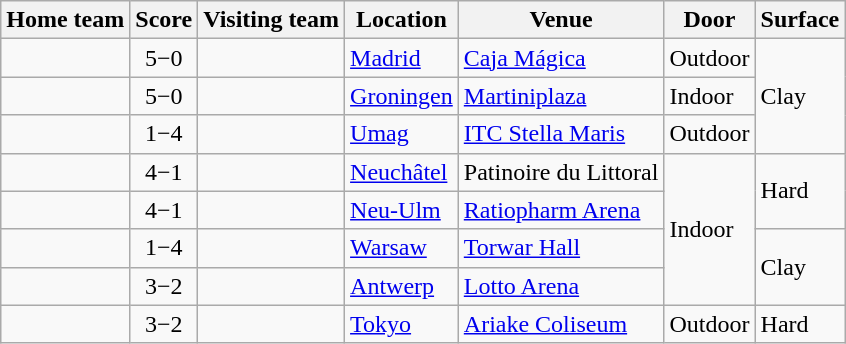<table class="wikitable" style="border:1px solid #aaa;">
<tr>
<th>Home team</th>
<th>Score</th>
<th>Visiting team</th>
<th>Location</th>
<th>Venue</th>
<th>Door</th>
<th>Surface</th>
</tr>
<tr>
<td><strong></strong></td>
<td style="text-align:center;">5−0</td>
<td></td>
<td><a href='#'>Madrid</a></td>
<td><a href='#'>Caja Mágica</a></td>
<td>Outdoor</td>
<td rowspan=3>Clay</td>
</tr>
<tr>
<td><strong></strong></td>
<td style="text-align:center;">5−0</td>
<td></td>
<td><a href='#'>Groningen</a></td>
<td><a href='#'>Martiniplaza</a></td>
<td>Indoor</td>
</tr>
<tr>
<td></td>
<td style="text-align:center;">1−4</td>
<td><strong></strong></td>
<td><a href='#'>Umag</a></td>
<td><a href='#'>ITC Stella Maris</a></td>
<td>Outdoor</td>
</tr>
<tr>
<td><strong></strong></td>
<td style="text-align:center;">4−1</td>
<td></td>
<td><a href='#'>Neuchâtel</a></td>
<td>Patinoire du Littoral</td>
<td rowspan=4>Indoor</td>
<td rowspan=2>Hard</td>
</tr>
<tr>
<td><strong></strong></td>
<td style="text-align:center;">4−1</td>
<td></td>
<td><a href='#'>Neu-Ulm</a></td>
<td><a href='#'>Ratiopharm Arena</a></td>
</tr>
<tr>
<td></td>
<td style="text-align:center;">1−4</td>
<td><strong></strong></td>
<td><a href='#'>Warsaw</a></td>
<td><a href='#'>Torwar Hall</a></td>
<td rowspan=2>Clay</td>
</tr>
<tr>
<td><strong></strong></td>
<td style="text-align:center;">3−2</td>
<td></td>
<td><a href='#'>Antwerp</a></td>
<td><a href='#'>Lotto Arena</a></td>
</tr>
<tr>
<td><strong></strong></td>
<td style="text-align:center;">3−2</td>
<td></td>
<td><a href='#'>Tokyo</a></td>
<td><a href='#'>Ariake Coliseum</a></td>
<td>Outdoor</td>
<td>Hard</td>
</tr>
</table>
